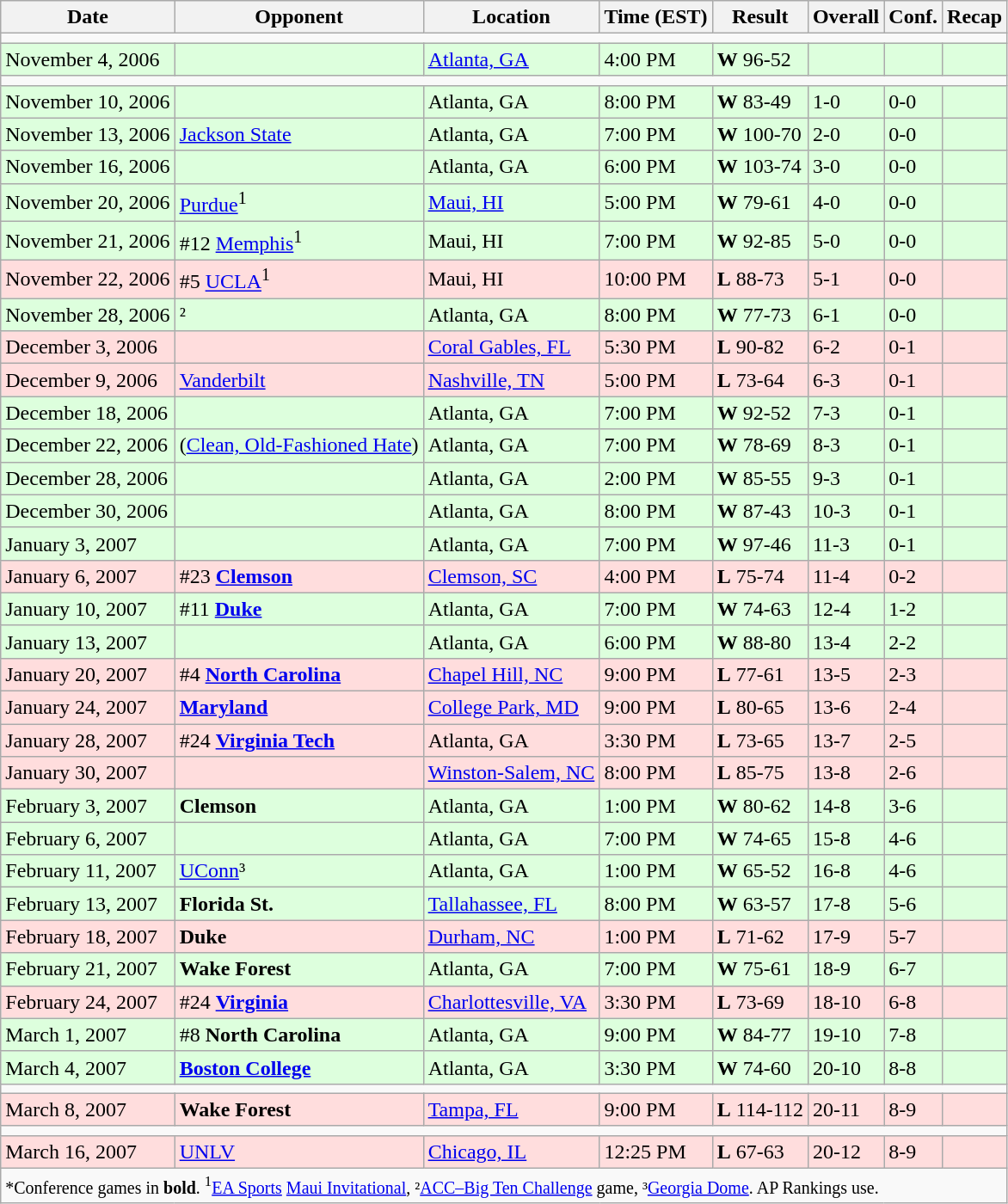<table class="wikitable">
<tr>
<th>Date</th>
<th>Opponent</th>
<th>Location</th>
<th>Time (EST)</th>
<th>Result</th>
<th>Overall</th>
<th>Conf.</th>
<th>Recap</th>
</tr>
<tr>
<td colspan="8"></td>
</tr>
<tr style="background: #ddffdd;">
<td>November 4, 2006</td>
<td></td>
<td><a href='#'>Atlanta, GA</a></td>
<td>4:00 PM</td>
<td><strong>W</strong> 96-52</td>
<td></td>
<td></td>
<td></td>
</tr>
<tr>
<td colspan="8"></td>
</tr>
<tr style="background: #ddffdd;">
<td>November 10, 2006</td>
<td></td>
<td>Atlanta, GA</td>
<td>8:00 PM</td>
<td><strong>W</strong> 83-49</td>
<td>1-0</td>
<td>0-0</td>
<td></td>
</tr>
<tr style="background: #ddffdd;">
<td>November 13, 2006</td>
<td><a href='#'>Jackson State</a></td>
<td>Atlanta, GA</td>
<td>7:00 PM</td>
<td><strong>W</strong> 100-70</td>
<td>2-0</td>
<td>0-0</td>
<td></td>
</tr>
<tr style="background: #ddffdd;">
<td>November 16, 2006</td>
<td></td>
<td>Atlanta, GA</td>
<td>6:00 PM</td>
<td><strong>W</strong> 103-74</td>
<td>3-0</td>
<td>0-0</td>
<td></td>
</tr>
<tr style="background: #ddffdd;">
<td>November 20, 2006</td>
<td><a href='#'>Purdue</a><sup>1</sup></td>
<td><a href='#'>Maui, HI</a></td>
<td>5:00 PM</td>
<td><strong>W</strong> 79-61</td>
<td>4-0</td>
<td>0-0</td>
<td></td>
</tr>
<tr style="background: #ddffdd;">
<td>November 21, 2006</td>
<td>#12 <a href='#'>Memphis</a><sup>1</sup></td>
<td>Maui, HI</td>
<td>7:00 PM</td>
<td><strong>W</strong> 92-85</td>
<td>5-0</td>
<td>0-0</td>
<td></td>
</tr>
<tr style="background: #ffdddd;">
<td>November 22, 2006</td>
<td>#5 <a href='#'>UCLA</a><sup>1</sup></td>
<td>Maui, HI</td>
<td>10:00 PM</td>
<td><strong>L</strong> 88-73</td>
<td>5-1</td>
<td>0-0</td>
<td></td>
</tr>
<tr style="background: #ddffdd;">
<td>November 28, 2006</td>
<td>²</td>
<td>Atlanta, GA</td>
<td>8:00 PM</td>
<td><strong>W</strong> 77-73</td>
<td>6-1</td>
<td>0-0</td>
<td></td>
</tr>
<tr style="background: #ffdddd;">
<td>December 3, 2006</td>
<td><strong></strong></td>
<td><a href='#'>Coral Gables, FL</a></td>
<td>5:30 PM</td>
<td><strong>L</strong> 90-82</td>
<td>6-2</td>
<td>0-1</td>
<td></td>
</tr>
<tr style="background: #ffdddd;">
<td>December 9, 2006</td>
<td><a href='#'>Vanderbilt</a></td>
<td><a href='#'>Nashville, TN</a></td>
<td>5:00 PM</td>
<td><strong>L</strong> 73-64</td>
<td>6-3</td>
<td>0-1</td>
<td></td>
</tr>
<tr style="background: #ddffdd;">
<td>December 18, 2006</td>
<td></td>
<td>Atlanta, GA</td>
<td>7:00 PM</td>
<td><strong>W</strong> 92-52</td>
<td>7-3</td>
<td>0-1</td>
<td></td>
</tr>
<tr style="background: #ddffdd;">
<td>December 22, 2006</td>
<td> (<a href='#'>Clean, Old-Fashioned Hate</a>)</td>
<td>Atlanta, GA</td>
<td>7:00 PM</td>
<td><strong>W</strong> 78-69</td>
<td>8-3</td>
<td>0-1</td>
<td></td>
</tr>
<tr style="background: #ddffdd;">
<td>December 28, 2006</td>
<td></td>
<td>Atlanta, GA</td>
<td>2:00 PM</td>
<td><strong>W</strong> 85-55</td>
<td>9-3</td>
<td>0-1</td>
<td></td>
</tr>
<tr style="background: #ddffdd;">
<td>December 30, 2006</td>
<td></td>
<td>Atlanta, GA</td>
<td>8:00 PM</td>
<td><strong>W</strong> 87-43</td>
<td>10-3</td>
<td>0-1</td>
<td></td>
</tr>
<tr style="background: #ddffdd;">
<td>January 3, 2007</td>
<td></td>
<td>Atlanta, GA</td>
<td>7:00 PM</td>
<td><strong>W</strong> 97-46</td>
<td>11-3</td>
<td>0-1</td>
<td></td>
</tr>
<tr style="background: #ffdddd;">
<td>January 6, 2007</td>
<td>#23 <strong><a href='#'>Clemson</a></strong></td>
<td><a href='#'>Clemson, SC</a></td>
<td>4:00 PM</td>
<td><strong>L</strong> 75-74</td>
<td>11-4</td>
<td>0-2</td>
<td></td>
</tr>
<tr style="background: #ddffdd;">
<td>January 10, 2007</td>
<td>#11 <strong><a href='#'>Duke</a></strong></td>
<td>Atlanta, GA</td>
<td>7:00 PM</td>
<td><strong>W</strong> 74-63</td>
<td>12-4</td>
<td>1-2</td>
<td></td>
</tr>
<tr style="background: #ddffdd;">
<td>January 13, 2007</td>
<td><strong></strong></td>
<td>Atlanta, GA</td>
<td>6:00 PM</td>
<td><strong>W</strong> 88-80</td>
<td>13-4</td>
<td>2-2</td>
<td></td>
</tr>
<tr style="background: #ffdddd;">
<td>January 20, 2007</td>
<td>#4 <strong><a href='#'>North Carolina</a></strong></td>
<td><a href='#'>Chapel Hill, NC</a></td>
<td>9:00 PM</td>
<td><strong>L</strong> 77-61</td>
<td>13-5</td>
<td>2-3</td>
<td></td>
</tr>
<tr style="background: #ffdddd;">
<td>January 24, 2007</td>
<td><strong><a href='#'>Maryland</a></strong></td>
<td><a href='#'>College Park, MD</a></td>
<td>9:00 PM</td>
<td><strong>L</strong> 80-65</td>
<td>13-6</td>
<td>2-4</td>
<td></td>
</tr>
<tr style="background: #ffdddd;">
<td>January 28, 2007</td>
<td>#24 <strong><a href='#'>Virginia Tech</a></strong></td>
<td>Atlanta, GA</td>
<td>3:30 PM</td>
<td><strong>L</strong> 73-65</td>
<td>13-7</td>
<td>2-5</td>
<td></td>
</tr>
<tr style="background: #ffdddd;">
<td>January 30, 2007</td>
<td><strong></strong></td>
<td><a href='#'>Winston-Salem, NC</a></td>
<td>8:00 PM</td>
<td><strong>L</strong> 85-75</td>
<td>13-8</td>
<td>2-6</td>
<td></td>
</tr>
<tr style="background: #ddffdd;">
<td>February 3, 2007</td>
<td><strong>Clemson</strong></td>
<td>Atlanta, GA</td>
<td>1:00 PM</td>
<td><strong>W</strong> 80-62</td>
<td>14-8</td>
<td>3-6</td>
<td></td>
</tr>
<tr style="background: #ddffdd;">
<td>February 6, 2007</td>
<td><strong></strong></td>
<td>Atlanta, GA</td>
<td>7:00 PM</td>
<td><strong>W</strong> 74-65</td>
<td>15-8</td>
<td>4-6</td>
<td></td>
</tr>
<tr style="background: #ddffdd;">
<td>February 11, 2007</td>
<td><a href='#'>UConn</a>³</td>
<td>Atlanta, GA</td>
<td>1:00 PM</td>
<td><strong>W</strong> 65-52</td>
<td>16-8</td>
<td>4-6</td>
<td></td>
</tr>
<tr style="background: #ddffdd;">
<td>February 13, 2007</td>
<td><strong>Florida St.</strong></td>
<td><a href='#'>Tallahassee, FL</a></td>
<td>8:00 PM</td>
<td><strong>W</strong> 63-57</td>
<td>17-8</td>
<td>5-6</td>
<td></td>
</tr>
<tr style="background: #ffdddd;">
<td>February 18, 2007</td>
<td><strong>Duke</strong></td>
<td><a href='#'>Durham, NC</a></td>
<td>1:00 PM</td>
<td><strong>L</strong> 71-62</td>
<td>17-9</td>
<td>5-7</td>
<td></td>
</tr>
<tr style="background: #ddffdd;">
<td>February 21, 2007</td>
<td><strong>Wake Forest</strong></td>
<td>Atlanta, GA</td>
<td>7:00 PM</td>
<td><strong>W</strong> 75-61</td>
<td>18-9</td>
<td>6-7</td>
<td></td>
</tr>
<tr style="background: #ffdddd;">
<td>February 24, 2007</td>
<td>#24 <strong><a href='#'>Virginia</a></strong></td>
<td><a href='#'>Charlottesville, VA</a></td>
<td>3:30 PM</td>
<td><strong>L</strong> 73-69</td>
<td>18-10</td>
<td>6-8</td>
<td></td>
</tr>
<tr style="background: #ddffdd;">
<td>March 1, 2007</td>
<td>#8 <strong>North Carolina</strong></td>
<td>Atlanta, GA</td>
<td>9:00 PM</td>
<td><strong>W</strong> 84-77</td>
<td>19-10</td>
<td>7-8</td>
<td></td>
</tr>
<tr style="background: #ddffdd;">
<td>March 4, 2007</td>
<td><strong><a href='#'>Boston College</a></strong></td>
<td>Atlanta, GA</td>
<td>3:30 PM</td>
<td><strong>W</strong> 74-60</td>
<td>20-10</td>
<td>8-8</td>
<td></td>
</tr>
<tr>
<td colspan="8"></td>
</tr>
<tr style="background: #ffdddd;">
<td>March 8, 2007</td>
<td><strong>Wake Forest</strong></td>
<td><a href='#'>Tampa, FL</a></td>
<td>9:00 PM</td>
<td><strong>L</strong> 114-112</td>
<td>20-11</td>
<td>8-9</td>
<td></td>
</tr>
<tr>
<td colspan="8"></td>
</tr>
<tr style="background: #ffdddd;">
<td>March 16, 2007</td>
<td><a href='#'>UNLV</a></td>
<td><a href='#'>Chicago, IL</a></td>
<td>12:25 PM</td>
<td><strong>L</strong> 67-63</td>
<td>20-12</td>
<td>8-9</td>
<td></td>
</tr>
<tr>
<td colspan="8"><small>*Conference games in <strong>bold</strong>. <sup>1</sup><a href='#'>EA Sports</a> <a href='#'>Maui Invitational</a>, ²<a href='#'>ACC–Big Ten Challenge</a> game, ³<a href='#'>Georgia Dome</a>. AP Rankings use.</small></td>
</tr>
</table>
